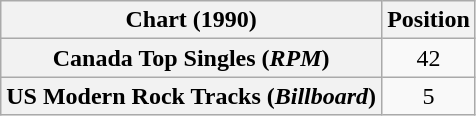<table class="wikitable plainrowheaders" style="text-align:center">
<tr>
<th>Chart (1990)</th>
<th>Position</th>
</tr>
<tr>
<th scope="row">Canada Top Singles (<em>RPM</em>)</th>
<td>42</td>
</tr>
<tr>
<th scope="row">US Modern Rock Tracks (<em>Billboard</em>)</th>
<td>5</td>
</tr>
</table>
